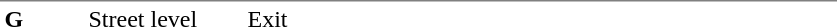<table table border=0 cellspacing=0 cellpadding=3>
<tr>
<td style="border-top:solid 1px gray;" width=50 valign=top><strong>G</strong></td>
<td style="border-top:solid 1px gray;" width=100 valign=top>Street level</td>
<td style="border-top:solid 1px gray;" width=390 valign=top>Exit</td>
</tr>
</table>
